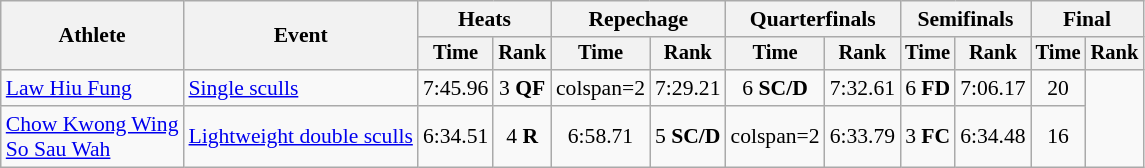<table class="wikitable" style="font-size:90%">
<tr>
<th rowspan="2">Athlete</th>
<th rowspan="2">Event</th>
<th colspan="2">Heats</th>
<th colspan="2">Repechage</th>
<th colspan="2">Quarterfinals</th>
<th colspan="2">Semifinals</th>
<th colspan="2">Final</th>
</tr>
<tr style="font-size:95%">
<th>Time</th>
<th>Rank</th>
<th>Time</th>
<th>Rank</th>
<th>Time</th>
<th>Rank</th>
<th>Time</th>
<th>Rank</th>
<th>Time</th>
<th>Rank</th>
</tr>
<tr align=center>
<td align=left><a href='#'>Law Hiu Fung</a></td>
<td align=left><a href='#'>Single sculls</a></td>
<td>7:45.96</td>
<td>3 <strong>QF</strong></td>
<td>colspan=2 </td>
<td>7:29.21</td>
<td>6 <strong>SC/D</strong></td>
<td>7:32.61</td>
<td>6 <strong>FD</strong></td>
<td>7:06.17</td>
<td>20</td>
</tr>
<tr align=center>
<td align=left><a href='#'>Chow Kwong Wing</a> <br><a href='#'>So Sau Wah</a></td>
<td align=left><a href='#'>Lightweight double sculls</a></td>
<td>6:34.51</td>
<td>4 <strong>R</strong></td>
<td>6:58.71</td>
<td>5 <strong>SC/D</strong></td>
<td>colspan=2 </td>
<td>6:33.79</td>
<td>3 <strong>FC</strong></td>
<td>6:34.48</td>
<td>16</td>
</tr>
</table>
